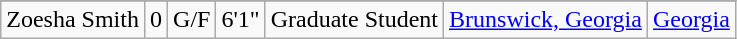<table class="wikitable sortable" border="1" style="text-align: center;">
<tr align=center>
</tr>
<tr>
<td>Zoesha Smith</td>
<td>0</td>
<td>G/F</td>
<td>6'1"</td>
<td>Graduate Student</td>
<td><a href='#'>Brunswick, Georgia</a></td>
<td><a href='#'>Georgia</a></td>
</tr>
</table>
